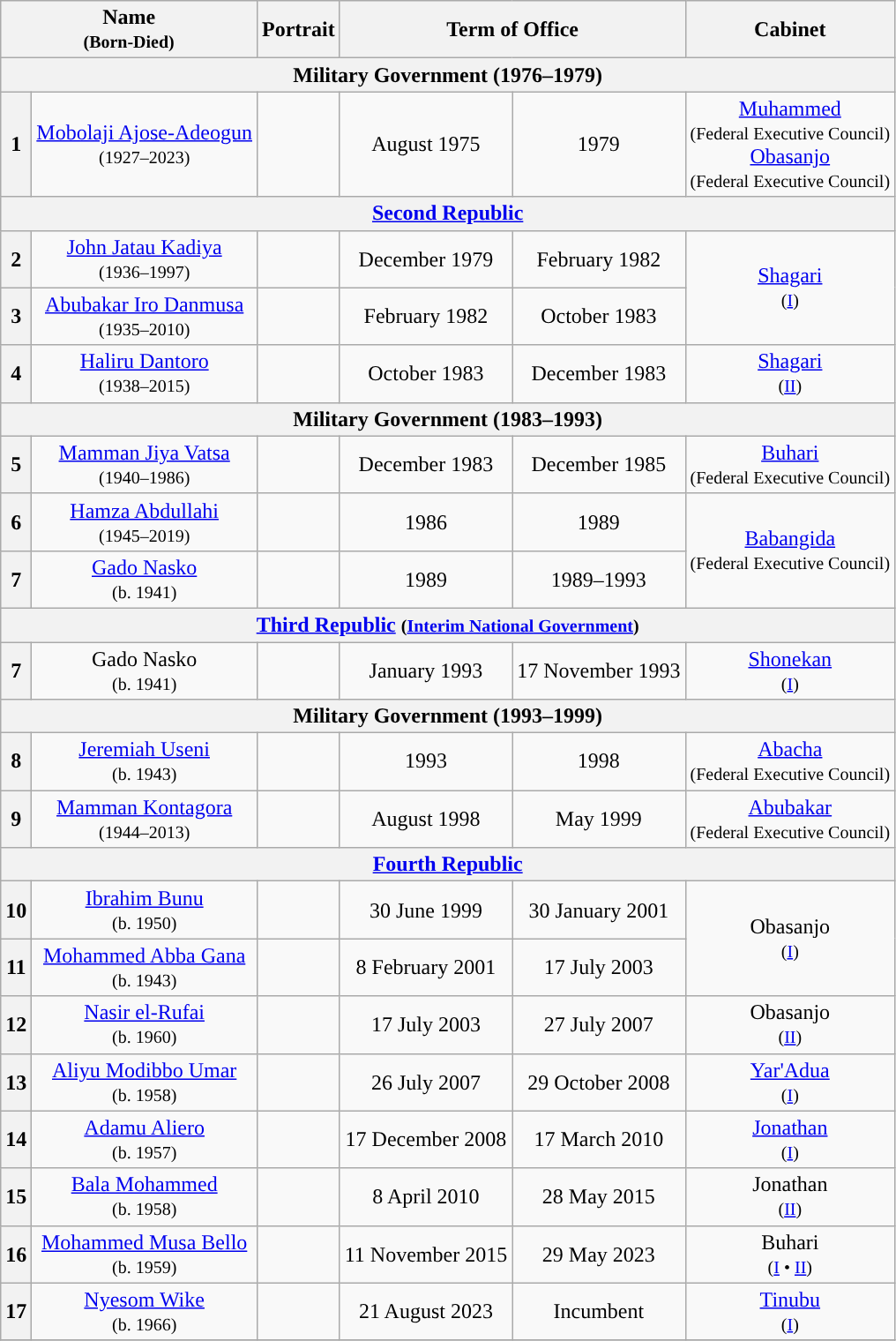<table class="wikitable" style="text-align:center;">
<tr>
<th colspan="2">Name<br><small>(Born-Died)</small></th>
<th>Portrait</th>
<th colspan="2">Term of Office</th>
<th>Cabinet</th>
</tr>
<tr>
<th colspan="6">Military Government (1976–1979)</th>
</tr>
<tr>
<th>1</th>
<td><a href='#'>Mobolaji Ajose-Adeogun</a><br><small>(1927–2023)</small></td>
<td></td>
<td>August 1975</td>
<td>1979</td>
<td><a href='#'>Muhammed</a><br><small>(Federal Executive Council)</small><br><a href='#'>Obasanjo</a><br><small>(Federal Executive Council)</small></td>
</tr>
<tr>
<th colspan="6"><a href='#'>Second Republic</a></th>
</tr>
<tr>
<th style="background:">2</th>
<td><a href='#'>John Jatau Kadiya</a><br><small>(1936–1997)</small></td>
<td></td>
<td>December 1979</td>
<td>February 1982</td>
<td rowspan="2"><a href='#'>Shagari</a><br><small>(<a href='#'>I</a>)</small></td>
</tr>
<tr>
<th style="background:">3</th>
<td><a href='#'>Abubakar Iro Danmusa</a><br><small>(1935–2010)</small></td>
<td></td>
<td>February 1982</td>
<td>October 1983</td>
</tr>
<tr>
<th style="background:">4</th>
<td><a href='#'>Haliru Dantoro</a><br><small>(1938–2015)</small></td>
<td></td>
<td>October 1983</td>
<td>December 1983</td>
<td><a href='#'>Shagari</a><br><small>(<a href='#'>II</a>)</small></td>
</tr>
<tr>
<th colspan="6">Military Government (1983–1993)</th>
</tr>
<tr>
<th style="background:">5</th>
<td><a href='#'>Mamman Jiya Vatsa</a><br><small>(1940–1986)</small></td>
<td></td>
<td>December 1983</td>
<td>December 1985</td>
<td><a href='#'>Buhari</a><br><small>(Federal Executive Council)</small></td>
</tr>
<tr>
<th style="background:">6</th>
<td><a href='#'>Hamza Abdullahi</a><br><small>(1945–2019)</small></td>
<td></td>
<td>1986</td>
<td>1989</td>
<td rowspan="2"><a href='#'>Babangida</a><br><small>(Federal Executive Council)</small></td>
</tr>
<tr>
<th style="background:">7</th>
<td><a href='#'>Gado Nasko</a><br><small>(b. 1941)</small></td>
<td></td>
<td>1989</td>
<td>1989–1993</td>
</tr>
<tr>
<th colspan="6"><a href='#'>Third Republic</a> <small>(<a href='#'>Interim National Government</a>)</small></th>
</tr>
<tr>
<th style="background:">7</th>
<td>Gado Nasko<br><small>(b. 1941)</small></td>
<td></td>
<td>January 1993</td>
<td>17 November 1993</td>
<td><a href='#'>Shonekan</a><br><small>(<a href='#'>I</a>)</small></td>
</tr>
<tr>
<th colspan="6">Military Government (1993–1999)</th>
</tr>
<tr>
<th style="background:">8</th>
<td><a href='#'>Jeremiah Useni</a><br><small>(b. 1943)</small></td>
<td></td>
<td>1993</td>
<td>1998</td>
<td><a href='#'>Abacha</a><br><small>(Federal Executive Council)</small></td>
</tr>
<tr>
<th style="background:">9</th>
<td><a href='#'>Mamman Kontagora</a><br><small>(1944–2013)</small></td>
<td></td>
<td>August 1998</td>
<td>May 1999</td>
<td><a href='#'>Abubakar</a><br><small>(Federal Executive Council)</small></td>
</tr>
<tr>
<th colspan="6"><a href='#'>Fourth Republic</a></th>
</tr>
<tr>
<th style="background:">10</th>
<td><a href='#'>Ibrahim Bunu</a><br><small>(b. 1950)</small></td>
<td></td>
<td>30 June 1999</td>
<td>30 January 2001</td>
<td rowspan="2">Obasanjo<br><small>(<a href='#'>I</a>)</small></td>
</tr>
<tr>
<th style="background:">11</th>
<td><a href='#'>Mohammed Abba Gana</a><br><small>(b. 1943)</small></td>
<td></td>
<td>8 February 2001</td>
<td>17 July 2003</td>
</tr>
<tr>
<th style="background:">12</th>
<td><a href='#'>Nasir el-Rufai</a><br><small>(b. 1960)</small></td>
<td></td>
<td>17 July 2003</td>
<td>27 July 2007</td>
<td>Obasanjo<br><small>(<a href='#'>II</a>)</small></td>
</tr>
<tr>
<th style="background:">13</th>
<td><a href='#'>Aliyu Modibbo Umar</a><br><small>(b. 1958)</small></td>
<td></td>
<td>26 July 2007</td>
<td>29 October 2008</td>
<td><a href='#'>Yar'Adua</a><br><small>(<a href='#'>I</a>)</small></td>
</tr>
<tr>
<th style="background:">14</th>
<td><a href='#'>Adamu Aliero</a><br><small>(b. 1957)</small></td>
<td></td>
<td>17 December 2008</td>
<td>17 March 2010</td>
<td><a href='#'>Jonathan</a><br><small>(<a href='#'>I</a>)</small></td>
</tr>
<tr>
<th style="background:">15</th>
<td><a href='#'>Bala Mohammed</a><br><small>(b. 1958)</small></td>
<td></td>
<td>8 April 2010</td>
<td>28 May 2015</td>
<td>Jonathan<br><small>(<a href='#'>II</a>)</small></td>
</tr>
<tr>
<th style="background:">16</th>
<td><a href='#'>Mohammed Musa Bello</a><br><small>(b. 1959)</small></td>
<td></td>
<td>11 November 2015</td>
<td>29 May 2023</td>
<td>Buhari<br><small>(<a href='#'>I</a> • <a href='#'>II</a>)</small></td>
</tr>
<tr>
<th style="background:">17</th>
<td><a href='#'>Nyesom Wike</a><br><small>(b. 1966)</small></td>
<td></td>
<td>21 August 2023</td>
<td>Incumbent</td>
<td><a href='#'>Tinubu</a><br><small>(<a href='#'>I</a>)</small></td>
</tr>
<tr>
</tr>
</table>
